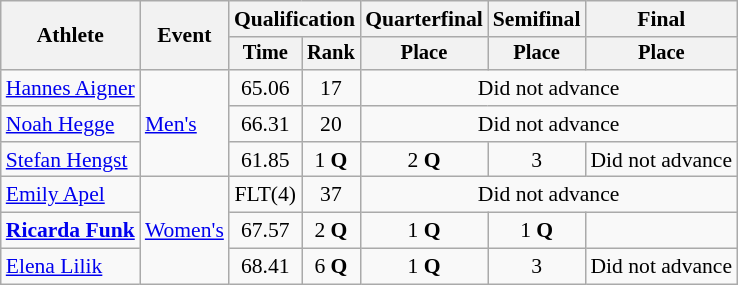<table class="wikitable" style="font-size:90%">
<tr>
<th rowspan="2">Athlete</th>
<th rowspan="2">Event</th>
<th colspan="2">Qualification</th>
<th>Quarterfinal</th>
<th>Semifinal</th>
<th>Final</th>
</tr>
<tr style="font-size:95%">
<th>Time</th>
<th>Rank</th>
<th>Place</th>
<th>Place</th>
<th>Place</th>
</tr>
<tr align=center>
<td align=left><a href='#'>Hannes Aigner</a></td>
<td align=left rowspan=3><a href='#'>Men's</a></td>
<td>65.06</td>
<td>17</td>
<td colspan=3>Did not advance</td>
</tr>
<tr align=center>
<td align=left><a href='#'>Noah Hegge</a></td>
<td>66.31</td>
<td>20</td>
<td colspan=3>Did not advance</td>
</tr>
<tr align=center>
<td align=left><a href='#'>Stefan Hengst</a></td>
<td>61.85</td>
<td>1 <strong>Q</strong></td>
<td>2 <strong>Q</strong></td>
<td>3</td>
<td>Did not advance</td>
</tr>
<tr align=center>
<td align=left><a href='#'>Emily Apel</a></td>
<td align=left rowspan=3><a href='#'>Women's</a></td>
<td>FLT(4)</td>
<td>37</td>
<td colspan=3>Did not advance</td>
</tr>
<tr align=center>
<td align=left><strong><a href='#'>Ricarda Funk</a></strong></td>
<td>67.57</td>
<td>2 <strong>Q</strong></td>
<td>1 <strong>Q</strong></td>
<td>1 <strong>Q</strong></td>
<td></td>
</tr>
<tr align=center>
<td align=left><a href='#'>Elena Lilik</a></td>
<td>68.41</td>
<td>6 <strong>Q</strong></td>
<td>1 <strong>Q</strong></td>
<td>3</td>
<td>Did not advance</td>
</tr>
</table>
